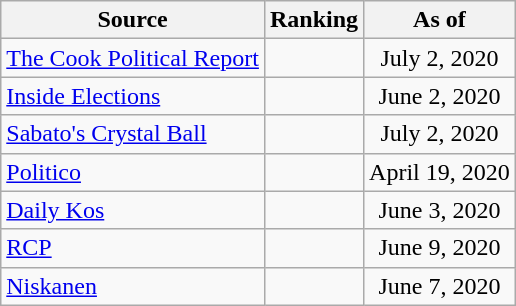<table class="wikitable" style="text-align:center">
<tr>
<th>Source</th>
<th>Ranking</th>
<th>As of</th>
</tr>
<tr>
<td align=left><a href='#'>The Cook Political Report</a></td>
<td></td>
<td>July 2, 2020</td>
</tr>
<tr>
<td align=left><a href='#'>Inside Elections</a></td>
<td></td>
<td>June 2, 2020</td>
</tr>
<tr>
<td align=left><a href='#'>Sabato's Crystal Ball</a></td>
<td></td>
<td>July 2, 2020</td>
</tr>
<tr>
<td align="left"><a href='#'>Politico</a></td>
<td></td>
<td>April 19, 2020</td>
</tr>
<tr>
<td align="left"><a href='#'>Daily Kos</a></td>
<td></td>
<td>June 3, 2020</td>
</tr>
<tr>
<td align="left"><a href='#'>RCP</a></td>
<td></td>
<td>June 9, 2020</td>
</tr>
<tr>
<td align="left"><a href='#'>Niskanen</a></td>
<td></td>
<td>June 7, 2020</td>
</tr>
</table>
